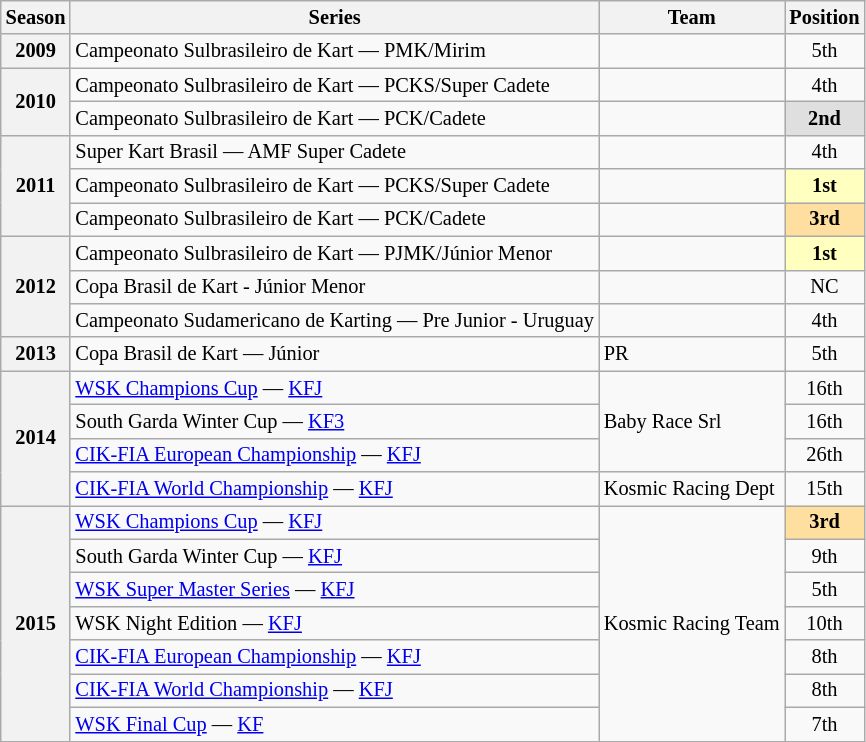<table class="wikitable" style="font-size: 85%; text-align:center">
<tr>
<th>Season</th>
<th>Series</th>
<th>Team</th>
<th>Position</th>
</tr>
<tr>
<th>2009</th>
<td align="left">Campeonato Sulbrasileiro de Kart — PMK/Mirim</td>
<td align="left"></td>
<td>5th</td>
</tr>
<tr>
<th rowspan="2">2010</th>
<td align="left">Campeonato Sulbrasileiro de Kart — PCKS/Super Cadete</td>
<td align="left"></td>
<td>4th</td>
</tr>
<tr>
<td align="left">Campeonato Sulbrasileiro de Kart — PCK/Cadete</td>
<td align="left"></td>
<td style="background:#DFDFDF;"><strong>2nd</strong></td>
</tr>
<tr>
<th rowspan="3">2011</th>
<td align="left">Super Kart Brasil — AMF Super Cadete</td>
<td align="left"></td>
<td>4th</td>
</tr>
<tr>
<td align="left">Campeonato Sulbrasileiro de Kart — PCKS/Super Cadete</td>
<td align="left"></td>
<td style="background:#FFFFBF;"><strong>1st</strong></td>
</tr>
<tr>
<td align="left">Campeonato Sulbrasileiro de Kart — PCK/Cadete</td>
<td align="left"></td>
<td style="background:#FFDF9F;"><strong>3rd</strong></td>
</tr>
<tr>
<th rowspan="3">2012</th>
<td align="left">Campeonato Sulbrasileiro de Kart — PJMK/Júnior Menor</td>
<td align="left"></td>
<td style="background:#FFFFBF;"><strong>1st</strong></td>
</tr>
<tr>
<td align="left">Copa Brasil de Kart - Júnior Menor</td>
<td align="left"></td>
<td>NC</td>
</tr>
<tr>
<td align="left">Campeonato Sudamericano de Karting — Pre Junior - Uruguay</td>
<td align="left"></td>
<td>4th</td>
</tr>
<tr>
<th>2013</th>
<td align="left">Copa Brasil de Kart — Júnior</td>
<td align="left">PR</td>
<td>5th</td>
</tr>
<tr>
<th rowspan="4">2014</th>
<td align="left"><a href='#'>WSK Champions Cup</a> — <a href='#'>KFJ</a></td>
<td rowspan="3" align="left">Baby Race Srl</td>
<td>16th</td>
</tr>
<tr>
<td align="left">South Garda Winter Cup — <a href='#'>KF3</a></td>
<td>16th</td>
</tr>
<tr>
<td align="left"><a href='#'>CIK-FIA European Championship</a> — <a href='#'>KFJ</a></td>
<td>26th</td>
</tr>
<tr>
<td align="left"><a href='#'>CIK-FIA World Championship</a> — <a href='#'>KFJ</a></td>
<td align="left">Kosmic Racing Dept</td>
<td>15th</td>
</tr>
<tr>
<th rowspan="7">2015</th>
<td align="left"><a href='#'>WSK Champions Cup</a> — <a href='#'>KFJ</a></td>
<td rowspan="7" align="left">Kosmic Racing Team</td>
<td style="background:#FFDF9F;"><strong>3rd</strong></td>
</tr>
<tr>
<td align="left">South Garda Winter Cup — <a href='#'>KFJ</a></td>
<td>9th</td>
</tr>
<tr>
<td align="left"><a href='#'>WSK Super Master Series</a> — <a href='#'>KFJ</a></td>
<td>5th</td>
</tr>
<tr>
<td align="left">WSK Night Edition — <a href='#'>KFJ</a></td>
<td>10th</td>
</tr>
<tr>
<td align="left"><a href='#'>CIK-FIA European Championship</a> — <a href='#'>KFJ</a></td>
<td>8th</td>
</tr>
<tr>
<td align="left"><a href='#'>CIK-FIA World Championship</a> — <a href='#'>KFJ</a></td>
<td>8th</td>
</tr>
<tr>
<td align="left"><a href='#'>WSK Final Cup</a> — <a href='#'>KF</a></td>
<td>7th</td>
</tr>
</table>
